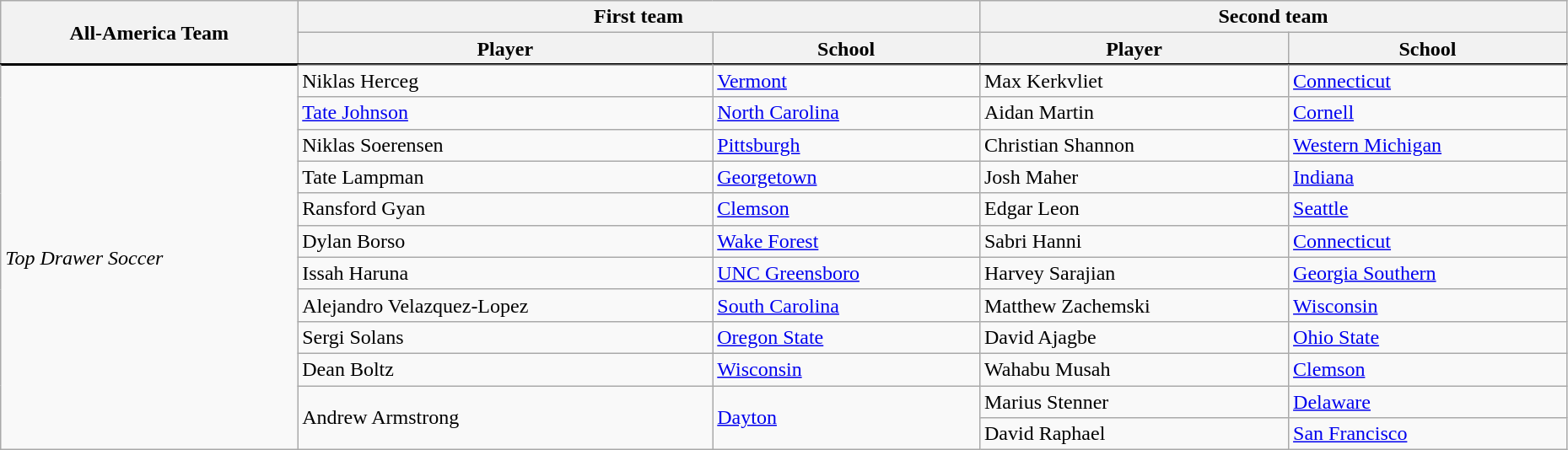<table class="wikitable" style="width:98%;">
<tr>
<th rowspan="2">All-America Team</th>
<th colspan="2">First team</th>
<th colspan="2">Second team</th>
</tr>
<tr>
<th>Player</th>
<th>School</th>
<th>Player</th>
<th>School</th>
</tr>
<tr>
</tr>
<tr style="border-top:2px solid black;">
<td rowspan="13"><em>Top Drawer Soccer</em></td>
</tr>
<tr>
<td>Niklas Herceg</td>
<td><a href='#'>Vermont</a></td>
<td>Max Kerkvliet</td>
<td><a href='#'>Connecticut</a></td>
</tr>
<tr>
<td><a href='#'>Tate Johnson</a></td>
<td><a href='#'>North Carolina</a></td>
<td>Aidan Martin</td>
<td><a href='#'>Cornell</a></td>
</tr>
<tr>
<td>Niklas Soerensen</td>
<td><a href='#'>Pittsburgh</a></td>
<td>Christian Shannon</td>
<td><a href='#'>Western Michigan</a></td>
</tr>
<tr>
<td>Tate Lampman</td>
<td><a href='#'>Georgetown</a></td>
<td>Josh Maher</td>
<td><a href='#'>Indiana</a></td>
</tr>
<tr>
<td>Ransford Gyan</td>
<td><a href='#'>Clemson</a></td>
<td>Edgar Leon</td>
<td><a href='#'>Seattle</a></td>
</tr>
<tr>
<td>Dylan Borso</td>
<td><a href='#'>Wake Forest</a></td>
<td>Sabri Hanni</td>
<td><a href='#'>Connecticut</a></td>
</tr>
<tr>
<td>Issah Haruna</td>
<td><a href='#'>UNC Greensboro</a></td>
<td>Harvey Sarajian</td>
<td><a href='#'>Georgia Southern</a></td>
</tr>
<tr>
<td>Alejandro Velazquez-Lopez</td>
<td><a href='#'>South Carolina</a></td>
<td>Matthew Zachemski</td>
<td><a href='#'>Wisconsin</a></td>
</tr>
<tr>
<td>Sergi Solans</td>
<td><a href='#'>Oregon State</a></td>
<td>David Ajagbe</td>
<td><a href='#'>Ohio State</a></td>
</tr>
<tr>
<td>Dean Boltz</td>
<td><a href='#'>Wisconsin</a></td>
<td>Wahabu Musah</td>
<td><a href='#'>Clemson</a></td>
</tr>
<tr>
<td rowspan=2>Andrew Armstrong</td>
<td rowspan=2><a href='#'>Dayton</a></td>
<td>Marius Stenner</td>
<td><a href='#'>Delaware</a></td>
</tr>
<tr>
<td>David Raphael</td>
<td><a href='#'>San Francisco</a></td>
</tr>
</table>
